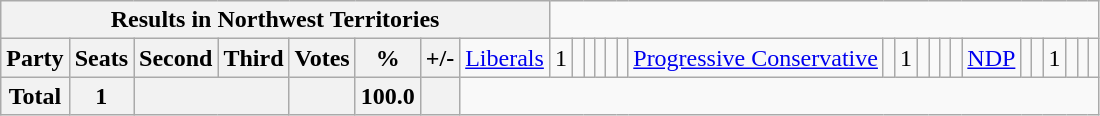<table class="wikitable">
<tr>
<th colspan=9>Results in Northwest Territories</th>
</tr>
<tr>
<th colspan=2>Party</th>
<th>Seats</th>
<th>Second</th>
<th>Third</th>
<th>Votes</th>
<th>%</th>
<th>+/-<br></th>
<td><a href='#'>Liberals</a></td>
<td align="right">1</td>
<td align="right"></td>
<td align="right"></td>
<td align="right"></td>
<td align="right"></td>
<td align="right"><br></td>
<td><a href='#'>Progressive Conservative</a></td>
<td align="right"></td>
<td align="right">1</td>
<td align="right"></td>
<td align="right"></td>
<td align="right"></td>
<td align="right"><br></td>
<td><a href='#'>NDP</a></td>
<td align="right"></td>
<td align="right"></td>
<td align="right">1</td>
<td align="right"></td>
<td align="right"></td>
<td align="right"></td>
</tr>
<tr>
<th colspan="2">Total</th>
<th>1</th>
<th colspan="2"></th>
<th></th>
<th>100.0</th>
<th></th>
</tr>
</table>
